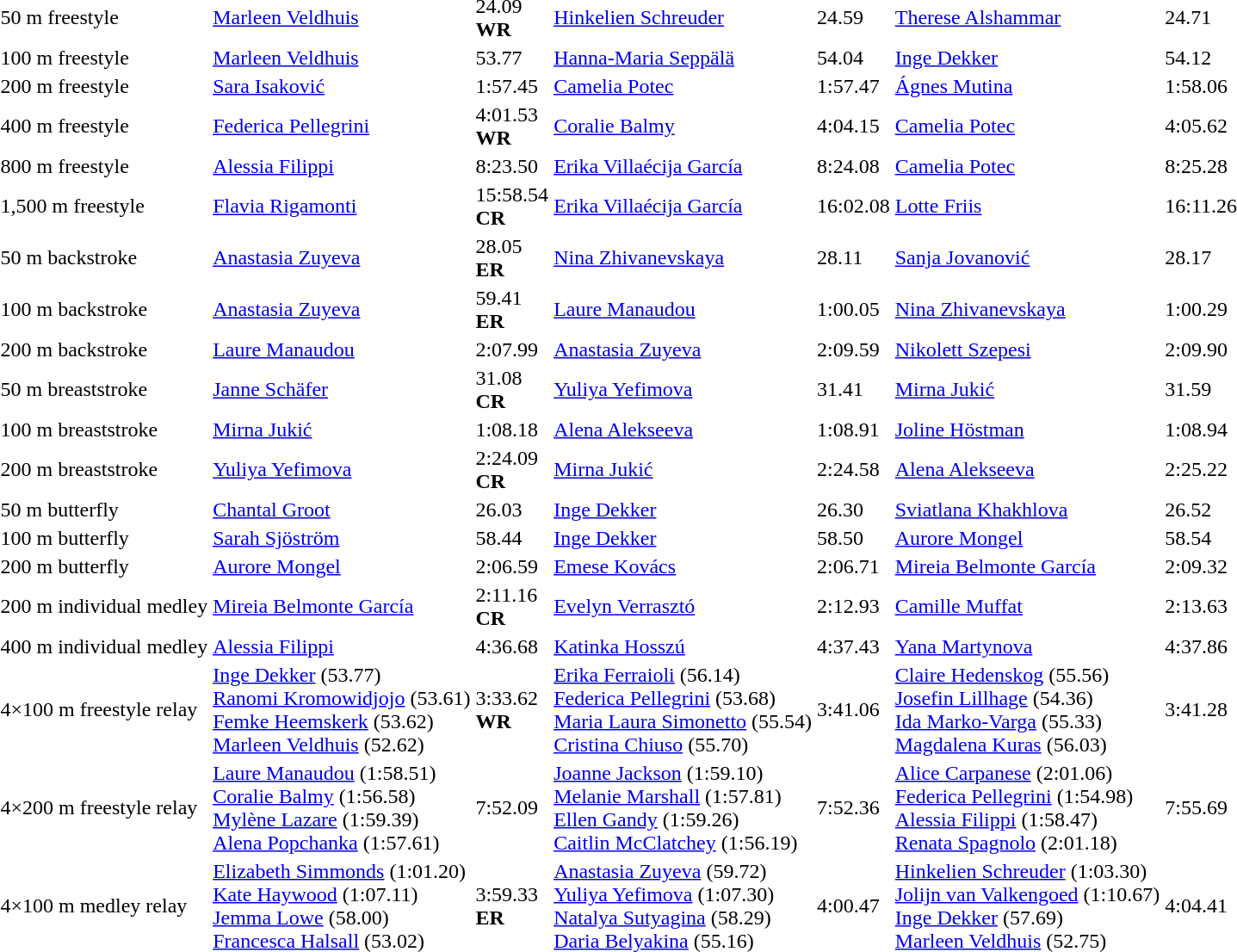<table>
<tr>
<td>50 m freestyle</td>
<td><a href='#'>Marleen Veldhuis</a><br><small></small></td>
<td>24.09<br><strong>WR</strong></td>
<td><a href='#'>Hinkelien Schreuder</a><br><small></small></td>
<td>24.59</td>
<td><a href='#'>Therese Alshammar</a><br><small></small></td>
<td>24.71</td>
</tr>
<tr>
<td>100 m freestyle</td>
<td><a href='#'>Marleen Veldhuis</a><br><small></small></td>
<td>53.77</td>
<td><a href='#'>Hanna-Maria Seppälä</a><br><small></small></td>
<td>54.04</td>
<td><a href='#'>Inge Dekker</a><br><small></small></td>
<td>54.12</td>
</tr>
<tr>
<td>200 m freestyle</td>
<td><a href='#'>Sara Isaković</a><br><small></small></td>
<td>1:57.45</td>
<td><a href='#'>Camelia Potec</a><br><small></small></td>
<td>1:57.47</td>
<td><a href='#'>Ágnes Mutina</a><br><small></small></td>
<td>1:58.06</td>
</tr>
<tr>
<td>400 m freestyle</td>
<td><a href='#'>Federica Pellegrini</a><br><small></small></td>
<td>4:01.53<br> <strong>WR</strong></td>
<td><a href='#'>Coralie Balmy</a><br><small></small></td>
<td>4:04.15</td>
<td><a href='#'>Camelia Potec</a><br><small></small></td>
<td>4:05.62</td>
</tr>
<tr>
<td>800 m freestyle</td>
<td><a href='#'>Alessia Filippi</a><br><small></small></td>
<td>8:23.50</td>
<td><a href='#'>Erika Villaécija García</a><br><small></small></td>
<td>8:24.08</td>
<td><a href='#'>Camelia Potec</a><br><small></small></td>
<td>8:25.28</td>
</tr>
<tr>
<td>1,500 m freestyle</td>
<td><a href='#'>Flavia Rigamonti</a><br><small></small></td>
<td>15:58.54<br><strong>CR</strong></td>
<td><a href='#'>Erika Villaécija García</a><br><small></small></td>
<td>16:02.08</td>
<td><a href='#'>Lotte Friis</a><br><small></small></td>
<td>16:11.26</td>
</tr>
<tr>
<td>50 m backstroke</td>
<td><a href='#'>Anastasia Zuyeva</a><br><small></small></td>
<td>28.05<br><strong>ER</strong></td>
<td><a href='#'>Nina Zhivanevskaya</a><br><small></small></td>
<td>28.11</td>
<td><a href='#'>Sanja Jovanović</a><br><small></small></td>
<td>28.17</td>
</tr>
<tr>
<td>100 m backstroke</td>
<td><a href='#'>Anastasia Zuyeva</a><br><small></small></td>
<td>59.41<br><strong>ER</strong></td>
<td><a href='#'>Laure Manaudou</a><br><small></small></td>
<td>1:00.05</td>
<td><a href='#'>Nina Zhivanevskaya</a><br><small></small></td>
<td>1:00.29</td>
</tr>
<tr>
<td>200 m backstroke</td>
<td><a href='#'>Laure Manaudou</a><br><small></small></td>
<td>2:07.99</td>
<td><a href='#'>Anastasia Zuyeva</a><br><small></small></td>
<td>2:09.59</td>
<td><a href='#'>Nikolett Szepesi</a><br><small></small></td>
<td>2:09.90</td>
</tr>
<tr>
<td>50 m breaststroke</td>
<td><a href='#'>Janne Schäfer</a><br><small></small></td>
<td>31.08<br><strong>CR</strong></td>
<td><a href='#'>Yuliya Yefimova</a><br><small></small></td>
<td>31.41</td>
<td><a href='#'>Mirna Jukić</a><br><small></small></td>
<td>31.59</td>
</tr>
<tr>
<td>100 m breaststroke</td>
<td><a href='#'>Mirna Jukić</a><br><small></small></td>
<td>1:08.18</td>
<td><a href='#'>Alena Alekseeva</a><br><small></small></td>
<td>1:08.91</td>
<td><a href='#'>Joline Höstman</a><br><small></small></td>
<td>1:08.94</td>
</tr>
<tr>
<td>200 m breaststroke</td>
<td><a href='#'>Yuliya Yefimova</a><br><small></small></td>
<td>2:24.09<br><strong>CR</strong></td>
<td><a href='#'>Mirna Jukić</a><br><small></small></td>
<td>2:24.58</td>
<td><a href='#'>Alena Alekseeva</a><br><small></small></td>
<td>2:25.22</td>
</tr>
<tr>
<td>50 m butterfly</td>
<td><a href='#'>Chantal Groot</a><br><small></small></td>
<td>26.03</td>
<td><a href='#'>Inge Dekker</a><br><small></small></td>
<td>26.30</td>
<td><a href='#'>Sviatlana Khakhlova</a><br><small></small></td>
<td>26.52</td>
</tr>
<tr>
<td>100 m butterfly</td>
<td><a href='#'>Sarah Sjöström</a><br><small></small></td>
<td>58.44</td>
<td><a href='#'>Inge Dekker</a><br><small></small></td>
<td>58.50</td>
<td><a href='#'>Aurore Mongel</a><br><small></small></td>
<td>58.54</td>
</tr>
<tr>
<td>200 m butterfly</td>
<td><a href='#'>Aurore Mongel</a><br><small></small></td>
<td>2:06.59</td>
<td><a href='#'>Emese Kovács</a><br><small></small></td>
<td>2:06.71</td>
<td><a href='#'>Mireia Belmonte García</a><br><small></small></td>
<td>2:09.32</td>
</tr>
<tr>
<td>200 m individual medley</td>
<td><a href='#'>Mireia Belmonte García</a><br><small></small></td>
<td>2:11.16<br><strong>CR</strong></td>
<td><a href='#'>Evelyn Verrasztó</a><br><small></small></td>
<td>2:12.93</td>
<td><a href='#'>Camille Muffat</a><br><small></small></td>
<td>2:13.63</td>
</tr>
<tr>
<td>400 m individual medley</td>
<td><a href='#'>Alessia Filippi</a><br><small></small></td>
<td>4:36.68</td>
<td><a href='#'>Katinka Hosszú</a><br><small></small></td>
<td>4:37.43</td>
<td><a href='#'>Yana Martynova</a><br><small></small></td>
<td>4:37.86</td>
</tr>
<tr>
<td>4×100 m freestyle relay</td>
<td><a href='#'>Inge Dekker</a> (53.77)<br><a href='#'>Ranomi Kromowidjojo</a> (53.61)<br><a href='#'>Femke Heemskerk</a> (53.62)<br><a href='#'>Marleen Veldhuis</a> (52.62)<br><small></small></td>
<td>3:33.62 <br><strong>WR</strong></td>
<td><a href='#'>Erika Ferraioli</a> (56.14)<br><a href='#'>Federica Pellegrini</a> (53.68)<br><a href='#'>Maria Laura Simonetto</a> (55.54)<br><a href='#'>Cristina Chiuso</a> (55.70)<br><small></small></td>
<td>3:41.06</td>
<td><a href='#'>Claire Hedenskog</a> (55.56)<br><a href='#'>Josefin Lillhage</a> (54.36)<br><a href='#'>Ida Marko-Varga</a> (55.33)<br><a href='#'>Magdalena Kuras</a> (56.03)<br><small></small></td>
<td>3:41.28</td>
</tr>
<tr>
<td>4×200 m freestyle relay</td>
<td><a href='#'>Laure Manaudou</a> (1:58.51)<br><a href='#'>Coralie Balmy</a> (1:56.58)<br><a href='#'>Mylène Lazare</a> (1:59.39)<br><a href='#'>Alena Popchanka</a> (1:57.61)<br><small></small></td>
<td>7:52.09</td>
<td><a href='#'>Joanne Jackson</a> (1:59.10)<br><a href='#'>Melanie Marshall</a> (1:57.81)<br><a href='#'>Ellen Gandy</a> (1:59.26)<br><a href='#'>Caitlin McClatchey</a> (1:56.19)<br><small></small></td>
<td>7:52.36</td>
<td><a href='#'>Alice Carpanese</a> (2:01.06)<br><a href='#'>Federica Pellegrini</a> (1:54.98)<br><a href='#'>Alessia Filippi</a> (1:58.47)<br><a href='#'>Renata Spagnolo</a> (2:01.18)<br><small></small></td>
<td>7:55.69</td>
</tr>
<tr>
<td>4×100 m medley relay</td>
<td><a href='#'>Elizabeth Simmonds</a> (1:01.20)<br><a href='#'>Kate Haywood</a> (1:07.11)<br><a href='#'>Jemma Lowe</a> (58.00)<br><a href='#'>Francesca Halsall</a> (53.02)<br><small></small></td>
<td>3:59.33<br><strong>ER</strong></td>
<td><a href='#'>Anastasia Zuyeva</a> (59.72)<br><a href='#'>Yuliya Yefimova</a> (1:07.30)<br><a href='#'>Natalya Sutyagina</a> (58.29)<br><a href='#'>Daria Belyakina</a> (55.16)<br><small></small></td>
<td>4:00.47</td>
<td><a href='#'>Hinkelien Schreuder</a> (1:03.30)<br><a href='#'>Jolijn van Valkengoed</a> (1:10.67)<br><a href='#'>Inge Dekker</a> (57.69)<br><a href='#'>Marleen Veldhuis</a> (52.75)<br><small></small></td>
<td>4:04.41</td>
</tr>
</table>
